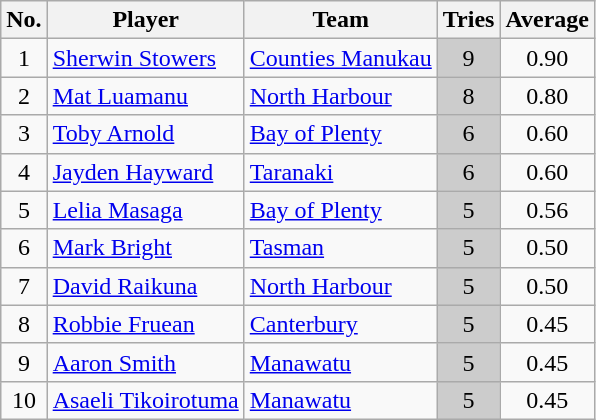<table class="wikitable" style="text-align:center">
<tr>
<th>No.</th>
<th>Player</th>
<th>Team</th>
<th>Tries</th>
<th>Average</th>
</tr>
<tr>
<td>1</td>
<td style="text-align:left"><a href='#'>Sherwin Stowers</a></td>
<td style="text-align:left"><a href='#'>Counties Manukau</a></td>
<td style="background:#ccc">9</td>
<td>0.90</td>
</tr>
<tr>
<td>2</td>
<td style="text-align:left"><a href='#'>Mat Luamanu</a></td>
<td style="text-align:left"><a href='#'>North Harbour</a></td>
<td style="background:#ccc">8</td>
<td>0.80</td>
</tr>
<tr>
<td>3</td>
<td style="text-align:left"><a href='#'>Toby Arnold</a></td>
<td style="text-align:left"><a href='#'>Bay of Plenty</a></td>
<td style="background:#ccc">6</td>
<td>0.60</td>
</tr>
<tr>
<td>4</td>
<td style="text-align:left"><a href='#'>Jayden Hayward</a></td>
<td style="text-align:left"><a href='#'>Taranaki</a></td>
<td style="background:#ccc">6</td>
<td>0.60</td>
</tr>
<tr>
<td>5</td>
<td style="text-align:left"><a href='#'>Lelia Masaga</a></td>
<td style="text-align:left"><a href='#'>Bay of Plenty</a></td>
<td style="background:#ccc">5</td>
<td>0.56</td>
</tr>
<tr>
<td>6</td>
<td style="text-align:left"><a href='#'>Mark Bright</a></td>
<td style="text-align:left"><a href='#'>Tasman</a></td>
<td style="background:#ccc">5</td>
<td>0.50</td>
</tr>
<tr>
<td>7</td>
<td style="text-align:left"><a href='#'>David Raikuna</a></td>
<td style="text-align:left"><a href='#'>North Harbour</a></td>
<td style="background:#ccc">5</td>
<td>0.50</td>
</tr>
<tr>
<td>8</td>
<td style="text-align:left"><a href='#'>Robbie Fruean</a></td>
<td style="text-align:left"><a href='#'>Canterbury</a></td>
<td style="background:#ccc">5</td>
<td>0.45</td>
</tr>
<tr>
<td>9</td>
<td style="text-align:left"><a href='#'>Aaron Smith</a></td>
<td style="text-align:left"><a href='#'>Manawatu</a></td>
<td style="background:#ccc">5</td>
<td>0.45</td>
</tr>
<tr>
<td>10</td>
<td style="text-align:left"><a href='#'>Asaeli Tikoirotuma</a></td>
<td style="text-align:left"><a href='#'>Manawatu</a></td>
<td style="background:#ccc">5</td>
<td>0.45</td>
</tr>
</table>
